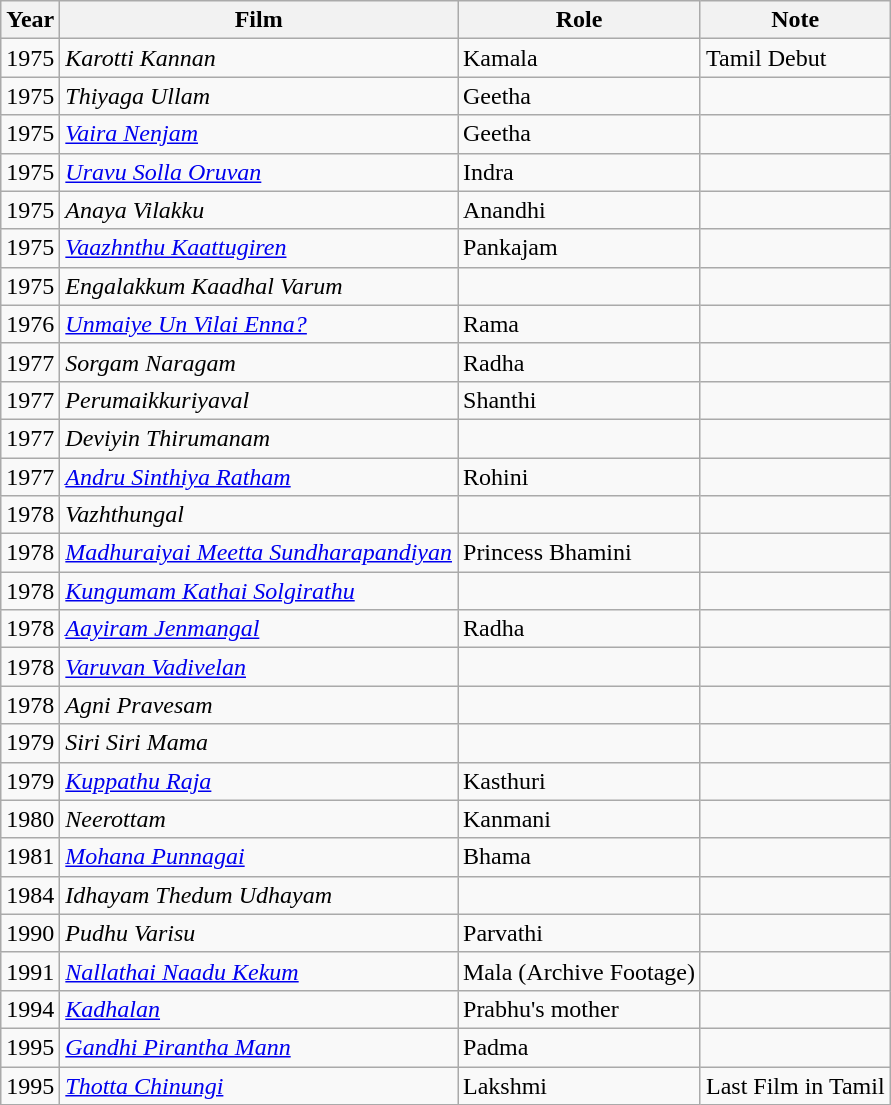<table class="wikitable sortable">
<tr>
<th>Year</th>
<th>Film</th>
<th>Role</th>
<th>Note</th>
</tr>
<tr>
<td>1975</td>
<td><em>Karotti Kannan</em></td>
<td>Kamala</td>
<td>Tamil Debut</td>
</tr>
<tr>
<td>1975</td>
<td><em>Thiyaga Ullam</em></td>
<td>Geetha</td>
<td></td>
</tr>
<tr>
<td>1975</td>
<td><em><a href='#'>Vaira Nenjam</a></em></td>
<td>Geetha</td>
<td></td>
</tr>
<tr>
<td>1975</td>
<td><em><a href='#'>Uravu Solla Oruvan</a></em></td>
<td>Indra</td>
<td></td>
</tr>
<tr>
<td>1975</td>
<td><em>Anaya Vilakku</em></td>
<td>Anandhi</td>
<td></td>
</tr>
<tr>
<td>1975</td>
<td><em><a href='#'>Vaazhnthu Kaattugiren</a></em></td>
<td>Pankajam</td>
<td></td>
</tr>
<tr>
<td>1975</td>
<td><em>Engalakkum Kaadhal Varum</em></td>
<td></td>
<td></td>
</tr>
<tr>
<td>1976</td>
<td><em><a href='#'>Unmaiye Un Vilai Enna?</a></em></td>
<td>Rama</td>
<td></td>
</tr>
<tr>
<td>1977</td>
<td><em>Sorgam Naragam</em></td>
<td>Radha</td>
<td></td>
</tr>
<tr>
<td>1977</td>
<td><em>Perumaikkuriyaval</em></td>
<td>Shanthi</td>
<td></td>
</tr>
<tr>
<td>1977</td>
<td><em>Deviyin Thirumanam</em></td>
<td></td>
<td></td>
</tr>
<tr>
<td>1977</td>
<td><em><a href='#'>Andru Sinthiya Ratham</a></em></td>
<td>Rohini</td>
<td></td>
</tr>
<tr>
<td>1978</td>
<td><em>Vazhthungal</em></td>
<td></td>
<td></td>
</tr>
<tr>
<td>1978</td>
<td><em><a href='#'>Madhuraiyai Meetta Sundharapandiyan</a></em></td>
<td>Princess Bhamini</td>
<td></td>
</tr>
<tr>
<td>1978</td>
<td><em><a href='#'>Kungumam Kathai Solgirathu</a></em></td>
<td></td>
<td></td>
</tr>
<tr>
<td>1978</td>
<td><em><a href='#'>Aayiram Jenmangal</a></em></td>
<td>Radha</td>
<td></td>
</tr>
<tr>
<td>1978</td>
<td><em><a href='#'>Varuvan Vadivelan</a></em></td>
<td></td>
<td></td>
</tr>
<tr>
<td>1978</td>
<td><em>Agni Pravesam</em></td>
<td></td>
<td></td>
</tr>
<tr>
<td>1979</td>
<td><em>Siri Siri Mama</em></td>
<td></td>
<td></td>
</tr>
<tr>
<td>1979</td>
<td><em><a href='#'>Kuppathu Raja</a></em></td>
<td>Kasthuri</td>
<td></td>
</tr>
<tr>
<td>1980</td>
<td><em>Neerottam</em></td>
<td>Kanmani</td>
<td></td>
</tr>
<tr>
<td>1981</td>
<td><em><a href='#'>Mohana Punnagai</a></em></td>
<td>Bhama</td>
<td></td>
</tr>
<tr>
<td>1984</td>
<td><em>Idhayam Thedum Udhayam</em></td>
<td></td>
<td></td>
</tr>
<tr>
<td>1990</td>
<td><em>Pudhu Varisu</em></td>
<td>Parvathi</td>
<td></td>
</tr>
<tr>
<td>1991</td>
<td><em><a href='#'>Nallathai Naadu Kekum</a></em></td>
<td>Mala (Archive Footage)</td>
<td></td>
</tr>
<tr>
<td>1994</td>
<td><em><a href='#'>Kadhalan</a></em></td>
<td>Prabhu's mother</td>
<td></td>
</tr>
<tr>
<td>1995</td>
<td><em><a href='#'>Gandhi Pirantha Mann</a></em></td>
<td>Padma</td>
<td></td>
</tr>
<tr>
<td>1995</td>
<td><em><a href='#'>Thotta Chinungi</a></em></td>
<td>Lakshmi</td>
<td>Last Film in Tamil</td>
</tr>
</table>
